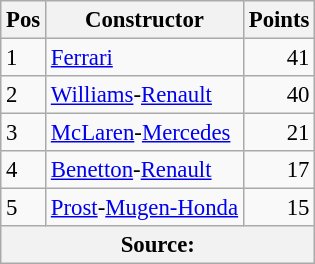<table class="wikitable" style="font-size: 95%;">
<tr>
<th>Pos</th>
<th>Constructor</th>
<th>Points</th>
</tr>
<tr>
<td>1</td>
<td> <a href='#'>Ferrari</a></td>
<td align="right">41</td>
</tr>
<tr>
<td>2</td>
<td> <a href='#'>Williams</a>-<a href='#'>Renault</a></td>
<td align="right">40</td>
</tr>
<tr>
<td>3</td>
<td> <a href='#'>McLaren</a>-<a href='#'>Mercedes</a></td>
<td align="right">21</td>
</tr>
<tr>
<td>4</td>
<td> <a href='#'>Benetton</a>-<a href='#'>Renault</a></td>
<td align="right">17</td>
</tr>
<tr>
<td>5</td>
<td> <a href='#'>Prost</a>-<a href='#'>Mugen-Honda</a></td>
<td align="right">15</td>
</tr>
<tr>
<th colspan=4>Source: </th>
</tr>
</table>
